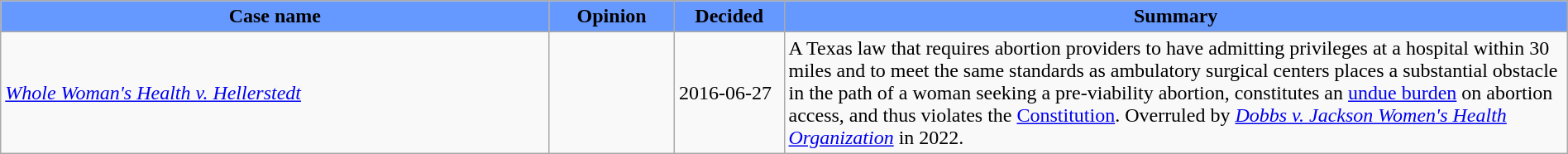<table class="wikitable" style="margin:auto;width:100%">
<tr>
<th style="background:#69f;">Case name</th>
<th style="background:#69f; width:8%;">Opinion</th>
<th style="background:#69f; width:7%;">Decided</th>
<th style="background:#69f; width:50%;">Summary</th>
</tr>
<tr>
<td><em><a href='#'>Whole Woman's Health v. Hellerstedt</a></em></td>
<td></td>
<td>2016-06-27</td>
<td>A Texas law that requires abortion providers to have admitting privileges at a hospital within 30 miles and to meet the same standards as ambulatory surgical centers places a substantial obstacle in the path of a woman seeking a pre-viability abortion, constitutes an <a href='#'>undue burden</a> on abortion access, and thus violates the <a href='#'>Constitution</a>. Overruled by <em><a href='#'>Dobbs v. Jackson Women's Health Organization</a></em> in 2022.</td>
</tr>
</table>
